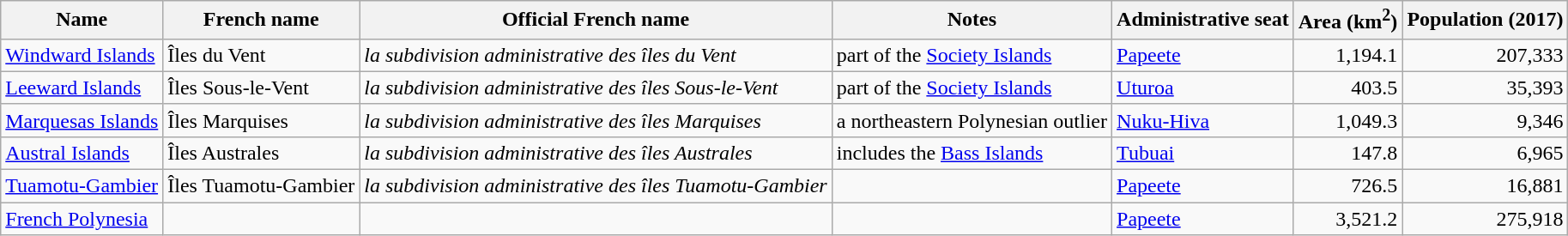<table class="wikitable sortable">
<tr>
<th>Name</th>
<th>French name</th>
<th>Official French name</th>
<th>Notes</th>
<th>Administrative seat</th>
<th>Area (km<sup>2</sup>)</th>
<th>Population (2017)</th>
</tr>
<tr>
<td><a href='#'>Windward Islands</a></td>
<td>Îles du Vent</td>
<td><em>la subdivision administrative des îles du Vent</em></td>
<td>part of the <a href='#'>Society Islands</a></td>
<td><a href='#'>Papeete</a></td>
<td align="right">1,194.1</td>
<td align="right">207,333</td>
</tr>
<tr>
<td><a href='#'>Leeward Islands</a></td>
<td>Îles Sous-le-Vent</td>
<td><em>la subdivision administrative des îles Sous-le-Vent</em></td>
<td>part of the <a href='#'>Society Islands</a></td>
<td><a href='#'>Uturoa</a></td>
<td align="right">403.5</td>
<td align="right">35,393</td>
</tr>
<tr>
<td><a href='#'>Marquesas Islands</a></td>
<td>Îles Marquises</td>
<td><em>la subdivision administrative des îles Marquises</em></td>
<td>a northeastern Polynesian outlier</td>
<td><a href='#'>Nuku-Hiva</a></td>
<td align="right">1,049.3</td>
<td align="right">9,346</td>
</tr>
<tr>
<td><a href='#'>Austral Islands</a></td>
<td>Îles Australes</td>
<td><em>la subdivision administrative des îles Australes</em></td>
<td>includes the <a href='#'>Bass Islands</a></td>
<td><a href='#'>Tubuai</a></td>
<td align="right">147.8</td>
<td align="right">6,965</td>
</tr>
<tr>
<td><a href='#'>Tuamotu-Gambier</a></td>
<td>Îles Tuamotu-Gambier</td>
<td><em>la subdivision administrative des îles Tuamotu-Gambier</em></td>
<td></td>
<td><a href='#'>Papeete</a></td>
<td align="right">726.5</td>
<td align="right">16,881</td>
</tr>
<tr>
<td><a href='#'>French Polynesia</a></td>
<td></td>
<td></td>
<td></td>
<td><a href='#'>Papeete</a></td>
<td align="right">3,521.2</td>
<td align="right">275,918</td>
</tr>
</table>
